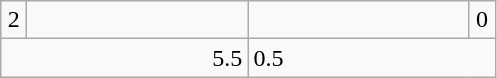<table class="wikitable">
<tr>
<td align="center" width="10">2</td>
<td align="center" width="140"></td>
<td align="center" width="140"></td>
<td align="center" width="10">0</td>
</tr>
<tr>
<td colspan="2" align="right">5.5</td>
<td colspan="2">0.5</td>
</tr>
</table>
